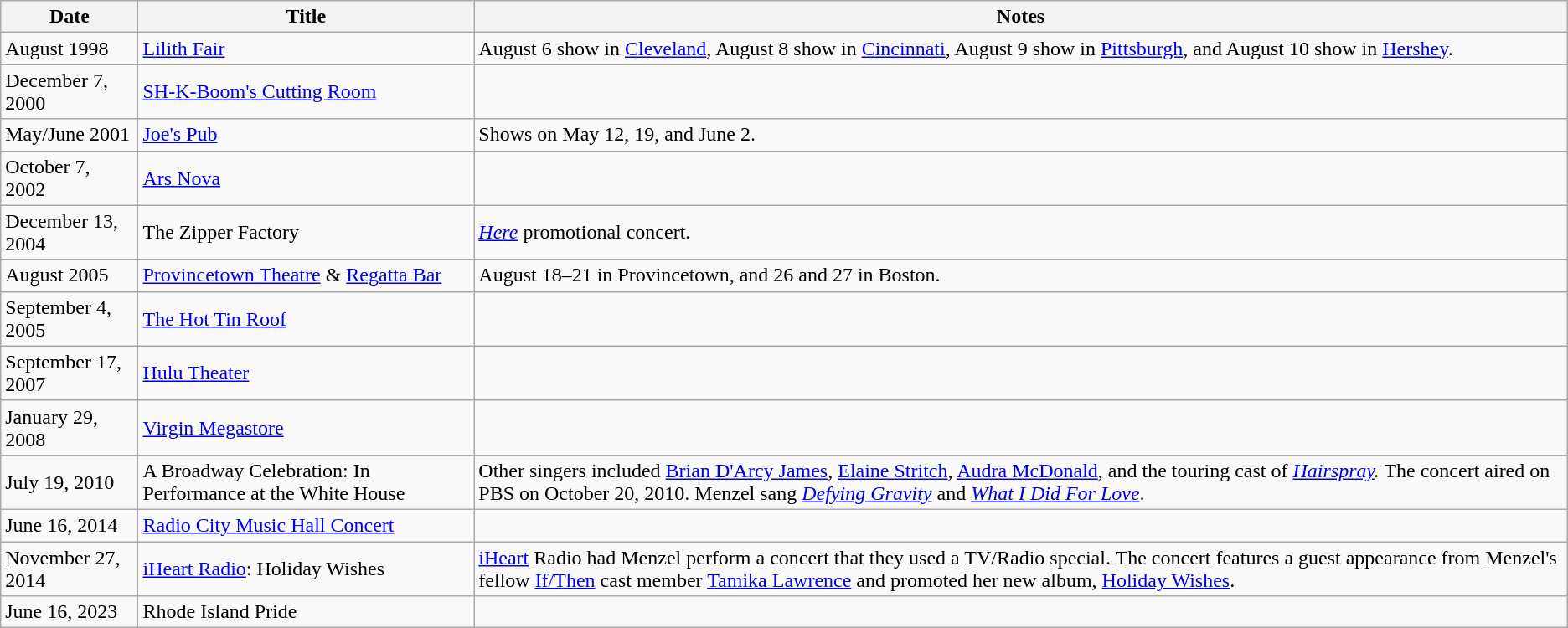<table class="wikitable sortable">
<tr>
<th>Date</th>
<th>Title</th>
<th class="unsortable">Notes</th>
</tr>
<tr>
<td>August 1998</td>
<td><a href='#'>Lilith Fair</a></td>
<td>August 6 show in <a href='#'>Cleveland</a>, August 8 show in <a href='#'>Cincinnati</a>, August 9 show in <a href='#'>Pittsburgh</a>, and August 10 show in <a href='#'>Hershey</a>.</td>
</tr>
<tr>
<td>December 7, 2000</td>
<td><a href='#'>SH-K-Boom's Cutting Room</a></td>
<td></td>
</tr>
<tr>
<td>May/June 2001</td>
<td><a href='#'>Joe's Pub</a></td>
<td>Shows on May 12, 19, and June 2.</td>
</tr>
<tr>
<td>October 7, 2002</td>
<td><a href='#'>Ars Nova</a></td>
<td></td>
</tr>
<tr>
<td>December 13, 2004</td>
<td>The Zipper Factory</td>
<td><em><a href='#'>Here</a></em> promotional concert.</td>
</tr>
<tr>
<td>August 2005</td>
<td><a href='#'>Provincetown Theatre</a> & <a href='#'>Regatta Bar</a></td>
<td>August 18–21 in Provincetown, and 26 and 27 in Boston.</td>
</tr>
<tr>
<td>September 4, 2005</td>
<td><a href='#'>The Hot Tin Roof</a></td>
<td></td>
</tr>
<tr>
<td>September 17, 2007</td>
<td><a href='#'>Hulu Theater</a></td>
<td></td>
</tr>
<tr>
<td>January 29, 2008</td>
<td><a href='#'>Virgin Megastore</a></td>
<td></td>
</tr>
<tr>
<td>July 19, 2010</td>
<td>A Broadway Celebration: In Performance at the White House</td>
<td>Other singers included <a href='#'>Brian D'Arcy James</a>, <a href='#'>Elaine Stritch</a>, <a href='#'>Audra McDonald</a>, and the touring cast of <em><a href='#'>Hairspray</a>.</em> The concert aired on PBS on October 20, 2010. Menzel sang <em><a href='#'>Defying Gravity</a></em> and <em><a href='#'>What I Did For Love</a></em>.</td>
</tr>
<tr>
<td>June 16, 2014</td>
<td><a href='#'>Radio City Music Hall Concert</a></td>
<td></td>
</tr>
<tr>
<td>November 27, 2014</td>
<td><a href='#'>iHeart Radio</a>: Holiday Wishes</td>
<td><a href='#'>iHeart</a> Radio had Menzel perform a concert that they used a TV/Radio special. The concert features a guest appearance from Menzel's fellow <a href='#'>If/Then</a> cast member <a href='#'>Tamika Lawrence</a> and promoted her new album, <a href='#'>Holiday Wishes</a>.</td>
</tr>
<tr>
<td>June 16, 2023</td>
<td>Rhode Island Pride</td>
<td></td>
</tr>
</table>
